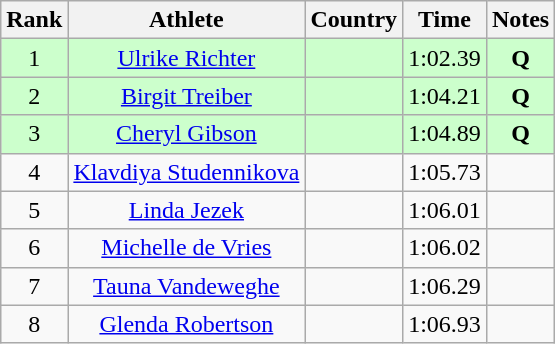<table class="wikitable sortable" style="text-align:center">
<tr>
<th>Rank</th>
<th>Athlete</th>
<th>Country</th>
<th>Time</th>
<th>Notes</th>
</tr>
<tr bgcolor=ccffcc>
<td>1</td>
<td><a href='#'>Ulrike Richter</a></td>
<td align=left></td>
<td>1:02.39</td>
<td><strong>Q </strong></td>
</tr>
<tr bgcolor=ccffcc>
<td>2</td>
<td><a href='#'>Birgit Treiber</a></td>
<td align=left></td>
<td>1:04.21</td>
<td><strong>Q </strong></td>
</tr>
<tr bgcolor=ccffcc>
<td>3</td>
<td><a href='#'>Cheryl Gibson</a></td>
<td align=left></td>
<td>1:04.89</td>
<td><strong>Q </strong></td>
</tr>
<tr>
<td>4</td>
<td><a href='#'>Klavdiya Studennikova</a></td>
<td align=left></td>
<td>1:05.73</td>
<td><strong> </strong></td>
</tr>
<tr>
<td>5</td>
<td><a href='#'>Linda Jezek</a></td>
<td align=left></td>
<td>1:06.01</td>
<td><strong> </strong></td>
</tr>
<tr>
<td>6</td>
<td><a href='#'>Michelle de Vries</a></td>
<td align=left></td>
<td>1:06.02</td>
<td><strong> </strong></td>
</tr>
<tr>
<td>7</td>
<td><a href='#'>Tauna Vandeweghe</a></td>
<td align=left></td>
<td>1:06.29</td>
<td><strong> </strong></td>
</tr>
<tr>
<td>8</td>
<td><a href='#'>Glenda Robertson</a></td>
<td align=left></td>
<td>1:06.93</td>
<td><strong> </strong></td>
</tr>
</table>
